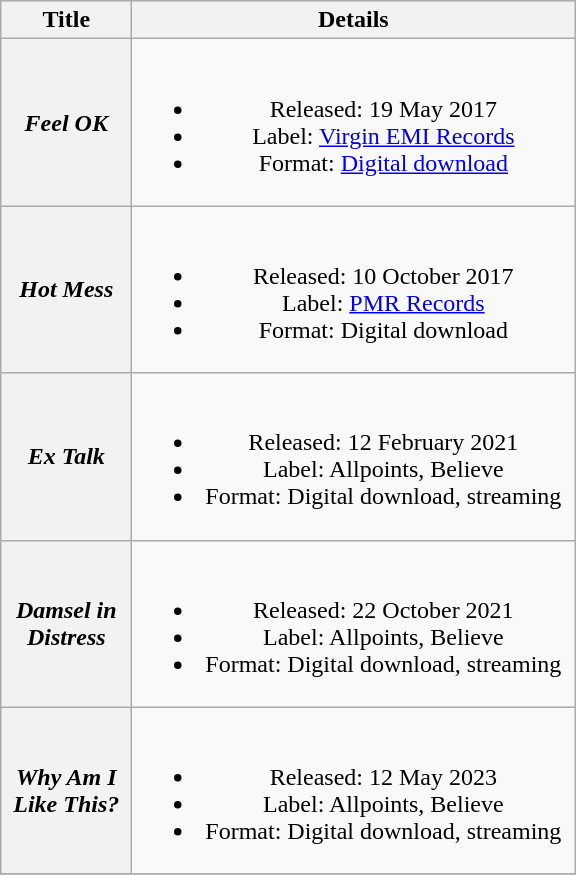<table class="wikitable plainrowheaders" style="text-align:center;">
<tr>
<th scope="col" style="width:5em;">Title</th>
<th scope="col" style="width:18em;">Details</th>
</tr>
<tr>
<th scope="row"><em>Feel OK</em></th>
<td><br><ul><li>Released: 19 May 2017</li><li>Label: <a href='#'>Virgin EMI Records</a></li><li>Format: <a href='#'>Digital download</a></li></ul></td>
</tr>
<tr>
<th scope="row"><em>Hot Mess</em></th>
<td><br><ul><li>Released: 10 October 2017</li><li>Label: <a href='#'>PMR Records</a></li><li>Format: Digital download</li></ul></td>
</tr>
<tr>
<th scope="row"><em>Ex Talk</em></th>
<td><br><ul><li>Released: 12 February 2021</li><li>Label: Allpoints, Believe</li><li>Format: Digital download, streaming</li></ul></td>
</tr>
<tr>
<th scope="row"><em>Damsel in Distress</em></th>
<td><br><ul><li>Released: 22 October 2021</li><li>Label: Allpoints, Believe</li><li>Format: Digital download, streaming</li></ul></td>
</tr>
<tr>
<th scope="row"><em>Why Am I Like This?</em></th>
<td><br><ul><li>Released: 12 May 2023</li><li>Label: Allpoints, Believe</li><li>Format: Digital download, streaming</li></ul></td>
</tr>
<tr>
</tr>
</table>
